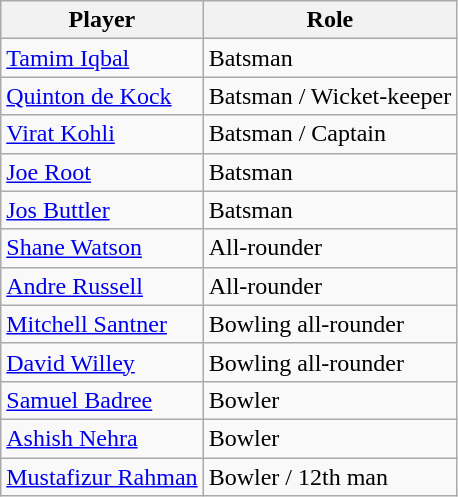<table class="wikitable">
<tr>
<th>Player</th>
<th>Role</th>
</tr>
<tr>
<td> <a href='#'>Tamim Iqbal</a></td>
<td>Batsman</td>
</tr>
<tr>
<td> <a href='#'>Quinton de Kock</a></td>
<td>Batsman / Wicket-keeper</td>
</tr>
<tr>
<td> <a href='#'>Virat Kohli</a></td>
<td>Batsman / Captain</td>
</tr>
<tr>
<td> <a href='#'>Joe Root</a></td>
<td>Batsman</td>
</tr>
<tr>
<td> <a href='#'>Jos Buttler</a></td>
<td>Batsman</td>
</tr>
<tr>
<td> <a href='#'>Shane Watson</a></td>
<td>All-rounder</td>
</tr>
<tr>
<td> <a href='#'>Andre Russell</a></td>
<td>All-rounder</td>
</tr>
<tr>
<td> <a href='#'>Mitchell Santner</a></td>
<td>Bowling all-rounder</td>
</tr>
<tr>
<td> <a href='#'>David Willey</a></td>
<td>Bowling all-rounder</td>
</tr>
<tr>
<td> <a href='#'>Samuel Badree</a></td>
<td>Bowler</td>
</tr>
<tr>
<td> <a href='#'>Ashish Nehra</a></td>
<td>Bowler</td>
</tr>
<tr>
<td> <a href='#'>Mustafizur Rahman</a></td>
<td>Bowler / 12th man</td>
</tr>
</table>
